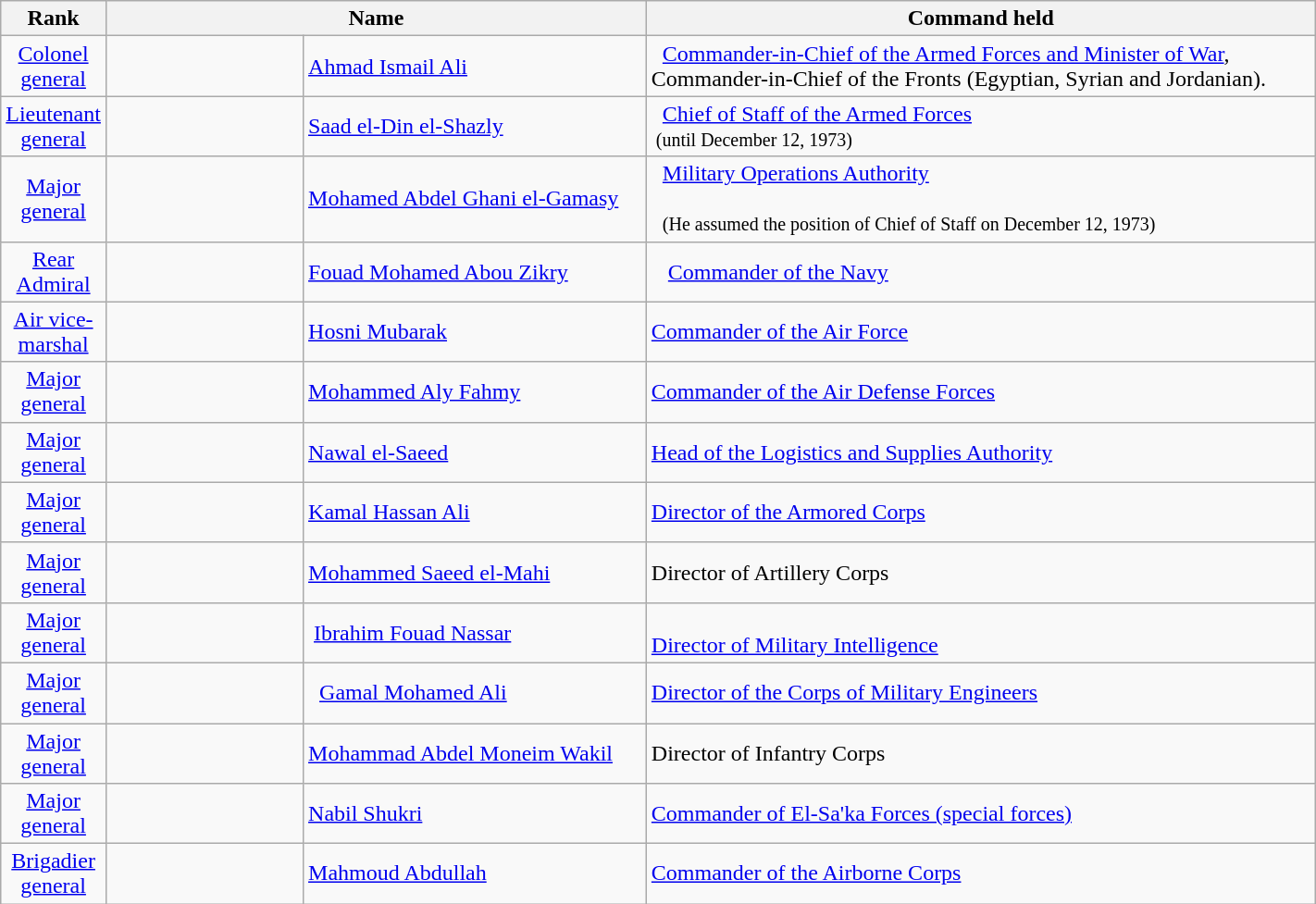<table class="wikitable" style="width:75%;">
<tr>
<th style="width:5%;">Rank</th>
<th colspan=2>Name</th>
<th>Command held</th>
</tr>
<tr>
<td style="text-align:center;"> <a href='#'>Colonel general</a></td>
<td> </td>
<td><a href='#'>Ahmad Ismail Ali</a></td>
<td>  <a href='#'>Commander-in-Chief of the Armed Forces and Minister of War</a>,<br>Commander-in-Chief of the Fronts (Egyptian, Syrian and Jordanian).</td>
</tr>
<tr>
<td style="text-align:center;"> <a href='#'>Lieutenant general</a></td>
<td> </td>
<td><a href='#'>Saad el-Din el-Shazly</a></td>
<td>  <a href='#'>Chief of Staff of the Armed Forces</a><br><small> (until December 12, 1973)</small></td>
</tr>
<tr>
<td style="text-align:center;"> <a href='#'>Major general</a></td>
<td> </td>
<td><a href='#'>Mohamed Abdel Ghani el-Gamasy</a></td>
<td>  <a href='#'>Military Operations Authority</a><br><br>  <small>(He assumed the position of Chief of Staff on December 12, 1973)</small></td>
</tr>
<tr>
<td style="text-align:center;"><div><a href='#'>Rear Admiral</a></div></td>
<td> </td>
<td><a href='#'>Fouad Mohamed Abou Zikry</a></td>
<td>   <a href='#'>Commander of the Navy</a> </td>
</tr>
<tr>
<td style="text-align:center;"><div><a href='#'>Air vice-marshal</a></div></td>
<td> </td>
<td><a href='#'>Hosni Mubarak</a></td>
<td><a href='#'>Commander of the Air Force</a> </td>
</tr>
<tr>
<td style="text-align:center;"> <a href='#'>Major general</a></td>
<td> </td>
<td><a href='#'>Mohammed Aly Fahmy</a></td>
<td><a href='#'>Commander of the Air Defense Forces</a><br></td>
</tr>
<tr>
<td style="text-align:center;"> <a href='#'>Major general</a></td>
<td> </td>
<td><a href='#'>Nawal el-Saeed</a></td>
<td><a href='#'>Head of the Logistics and Supplies Authority</a></td>
</tr>
<tr>
<td style="text-align:center;"> <a href='#'>Major general</a></td>
<td> </td>
<td><a href='#'>Kamal Hassan Ali</a></td>
<td><a href='#'>Director of the Armored Corps</a></td>
</tr>
<tr>
<td style="text-align:center;"> <a href='#'>Major general</a></td>
<td> </td>
<td><a href='#'>Mohammed Saeed el-Mahi</a></td>
<td>Director of Artillery Corps</td>
</tr>
<tr>
<td style="text-align:center;"> <a href='#'>Major general</a></td>
<td></td>
<td> <a href='#'>Ibrahim Fouad Nassar</a></td>
<td><br><a href='#'>Director of Military Intelligence</a></td>
</tr>
<tr>
<td style="text-align:center;"> <a href='#'>Major general</a></td>
<td> </td>
<td>  <a href='#'>Gamal Mohamed Ali</a></td>
<td><a href='#'>Director of the Corps of Military Engineers</a><br></td>
</tr>
<tr>
<td style="text-align:center;"> <a href='#'>Major general</a></td>
<td> </td>
<td><a href='#'>Mohammad Abdel Moneim Wakil</a></td>
<td>Director of Infantry Corps</td>
</tr>
<tr>
<td style="text-align:center;"> <a href='#'>Major general</a></td>
<td> </td>
<td><a href='#'>Nabil Shukri</a></td>
<td><a href='#'>Commander of El-Sa'ka Forces (special forces)</a></td>
</tr>
<tr>
<td style="text-align:center;"> <a href='#'>Brigadier general</a></td>
<td style="width:15%"> </td>
<td><a href='#'>Mahmoud Abdullah</a></td>
<td><a href='#'>Commander of the Airborne Corps</a></td>
</tr>
</table>
